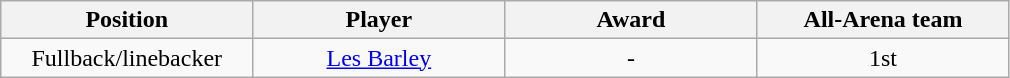<table class="wikitable sortable">
<tr>
<th bgcolor="#DDDDFF" width="20%">Position</th>
<th bgcolor="#DDDDFF" width="20%">Player</th>
<th bgcolor="#DDDDFF" width="20%">Award</th>
<th bgcolor="#DDDDFF" width="20%">All-Arena team</th>
</tr>
<tr align="center">
<td>Fullback/linebacker</td>
<td><a href='#'>Les Barley</a></td>
<td>-</td>
<td>1st</td>
</tr>
</table>
